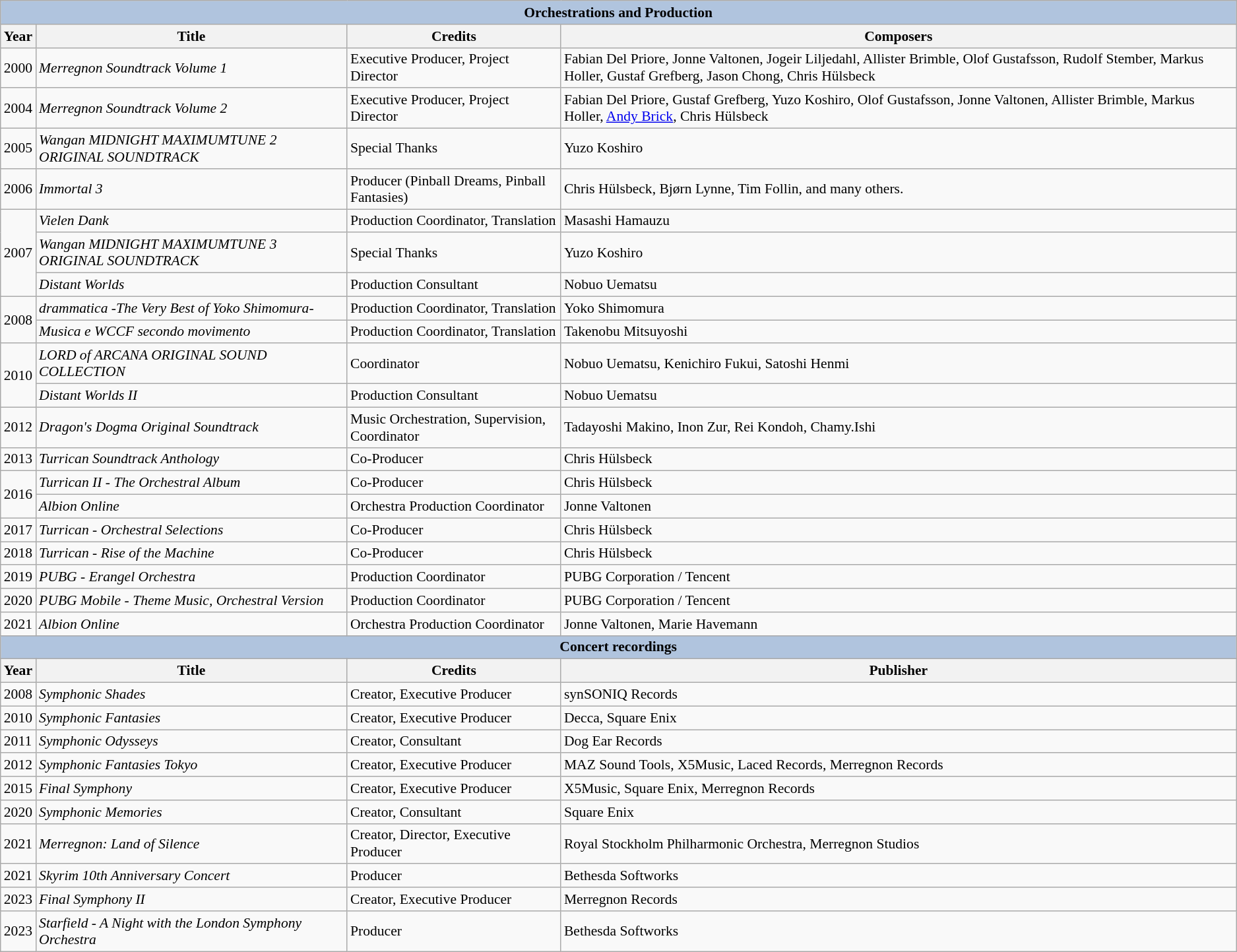<table class="wikitable" style="font-size: 90%;">
<tr>
<th colspan="4" style="background: LightSteelBlue;">Orchestrations and Production</th>
</tr>
<tr>
<th>Year</th>
<th>Title</th>
<th>Credits</th>
<th>Composers</th>
</tr>
<tr>
<td>2000</td>
<td><em>Merregnon Soundtrack Volume 1</em></td>
<td>Executive Producer, Project Director</td>
<td>Fabian Del Priore, Jonne Valtonen, Jogeir Liljedahl, Allister Brimble, Olof Gustafsson, Rudolf Stember, Markus Holler, Gustaf Grefberg, Jason Chong, Chris Hülsbeck</td>
</tr>
<tr>
<td>2004</td>
<td><em>Merregnon Soundtrack Volume 2</em></td>
<td>Executive Producer, Project Director</td>
<td>Fabian Del Priore, Gustaf Grefberg, Yuzo Koshiro, Olof Gustafsson, Jonne Valtonen, Allister Brimble, Markus Holler, <a href='#'>Andy Brick</a>, Chris Hülsbeck</td>
</tr>
<tr>
<td>2005</td>
<td><em>Wangan MIDNIGHT MAXIMUMTUNE 2 ORIGINAL SOUNDTRACK</em></td>
<td>Special Thanks</td>
<td>Yuzo Koshiro</td>
</tr>
<tr>
<td>2006</td>
<td><em>Immortal 3</em></td>
<td>Producer (Pinball Dreams, Pinball Fantasies)</td>
<td>Chris Hülsbeck, Bjørn Lynne, Tim Follin, and many others.</td>
</tr>
<tr>
<td rowspan="3">2007</td>
<td><em>Vielen Dank</em></td>
<td>Production Coordinator, Translation</td>
<td>Masashi Hamauzu</td>
</tr>
<tr>
<td><em>Wangan MIDNIGHT MAXIMUMTUNE 3 ORIGINAL SOUNDTRACK</em></td>
<td>Special Thanks</td>
<td>Yuzo Koshiro</td>
</tr>
<tr>
<td><em>Distant Worlds</em></td>
<td>Production Consultant</td>
<td>Nobuo Uematsu</td>
</tr>
<tr>
<td rowspan="2">2008</td>
<td><em>drammatica -The Very Best of Yoko Shimomura-</em></td>
<td>Production Coordinator, Translation</td>
<td>Yoko Shimomura</td>
</tr>
<tr>
<td><em>Musica e WCCF secondo movimento</em></td>
<td>Production Coordinator, Translation</td>
<td>Takenobu Mitsuyoshi</td>
</tr>
<tr>
<td rowspan="2">2010</td>
<td><em>LORD of ARCANA ORIGINAL SOUND COLLECTION</em></td>
<td>Coordinator</td>
<td>Nobuo Uematsu, Kenichiro Fukui, Satoshi Henmi</td>
</tr>
<tr>
<td><em>Distant Worlds II</em></td>
<td>Production Consultant</td>
<td>Nobuo Uematsu</td>
</tr>
<tr>
<td>2012</td>
<td><em>Dragon's Dogma Original Soundtrack</em></td>
<td>Music Orchestration, Supervision, Coordinator</td>
<td>Tadayoshi Makino, Inon Zur, Rei Kondoh, Chamy.Ishi</td>
</tr>
<tr>
<td>2013</td>
<td><em>Turrican Soundtrack Anthology</em></td>
<td>Co-Producer</td>
<td>Chris Hülsbeck</td>
</tr>
<tr>
<td rowspan="2">2016</td>
<td><em>Turrican II - The Orchestral Album</em></td>
<td>Co-Producer</td>
<td>Chris Hülsbeck</td>
</tr>
<tr>
<td><em>Albion Online</em></td>
<td>Orchestra Production Coordinator</td>
<td>Jonne Valtonen</td>
</tr>
<tr>
<td>2017</td>
<td><em>Turrican - Orchestral Selections</em></td>
<td>Co-Producer</td>
<td>Chris Hülsbeck</td>
</tr>
<tr>
<td>2018</td>
<td><em>Turrican - Rise of the Machine</em></td>
<td>Co-Producer</td>
<td>Chris Hülsbeck</td>
</tr>
<tr>
<td>2019</td>
<td><em>PUBG - Erangel Orchestra</em></td>
<td>Production Coordinator</td>
<td>PUBG Corporation / Tencent</td>
</tr>
<tr>
<td>2020</td>
<td><em>PUBG Mobile - Theme Music, Orchestral Version</em></td>
<td>Production Coordinator</td>
<td>PUBG Corporation / Tencent</td>
</tr>
<tr>
<td>2021</td>
<td><em>Albion Online</em></td>
<td>Orchestra Production Coordinator</td>
<td>Jonne Valtonen, Marie Havemann</td>
</tr>
<tr>
<th colspan="4" style="background: LightSteelBlue;">Concert recordings</th>
</tr>
<tr>
<th>Year</th>
<th>Title</th>
<th>Credits</th>
<th>Publisher</th>
</tr>
<tr>
<td>2008</td>
<td><em>Symphonic Shades</em></td>
<td>Creator, Executive Producer</td>
<td>synSONIQ Records</td>
</tr>
<tr>
<td>2010</td>
<td><em>Symphonic Fantasies</em></td>
<td>Creator, Executive Producer</td>
<td>Decca, Square Enix</td>
</tr>
<tr>
<td>2011</td>
<td><em>Symphonic Odysseys</em></td>
<td>Creator, Consultant</td>
<td>Dog Ear Records</td>
</tr>
<tr>
<td>2012</td>
<td><em>Symphonic Fantasies Tokyo</em></td>
<td>Creator, Executive Producer</td>
<td>MAZ Sound Tools, X5Music, Laced Records, Merregnon Records</td>
</tr>
<tr>
<td>2015</td>
<td><em>Final Symphony</em></td>
<td>Creator, Executive Producer</td>
<td>X5Music, Square Enix, Merregnon Records</td>
</tr>
<tr>
<td>2020</td>
<td><em>Symphonic Memories</em></td>
<td>Creator, Consultant</td>
<td>Square Enix</td>
</tr>
<tr>
<td>2021</td>
<td><em>Merregnon: Land of Silence</em></td>
<td>Creator, Director, Executive Producer</td>
<td>Royal Stockholm Philharmonic Orchestra, Merregnon Studios</td>
</tr>
<tr>
<td>2021</td>
<td><em>Skyrim 10th Anniversary Concert</em></td>
<td>Producer</td>
<td>Bethesda Softworks</td>
</tr>
<tr>
<td>2023</td>
<td><em>Final Symphony II</em></td>
<td>Creator, Executive Producer</td>
<td>Merregnon Records</td>
</tr>
<tr>
<td>2023</td>
<td><em>Starfield - A Night with the London Symphony Orchestra</em></td>
<td>Producer</td>
<td>Bethesda Softworks</td>
</tr>
</table>
